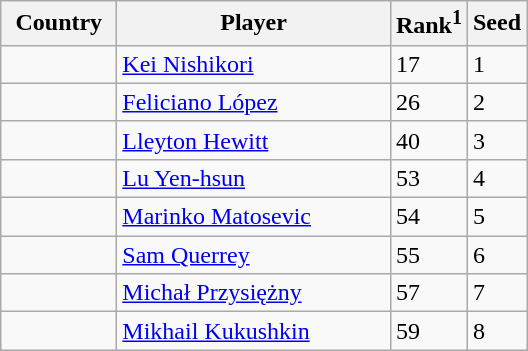<table class="sortable wikitable">
<tr>
<th width=70>Country</th>
<th width=175>Player</th>
<th>Rank<sup>1</sup></th>
<th>Seed</th>
</tr>
<tr>
<td></td>
<td><a href='#'>Kei Nishikori</a></td>
<td>17</td>
<td>1</td>
</tr>
<tr>
<td></td>
<td><a href='#'>Feliciano López</a></td>
<td>26</td>
<td>2</td>
</tr>
<tr>
<td></td>
<td><a href='#'>Lleyton Hewitt</a></td>
<td>40</td>
<td>3</td>
</tr>
<tr>
<td></td>
<td><a href='#'>Lu Yen-hsun</a></td>
<td>53</td>
<td>4</td>
</tr>
<tr>
<td></td>
<td><a href='#'>Marinko Matosevic</a></td>
<td>54</td>
<td>5</td>
</tr>
<tr>
<td></td>
<td><a href='#'>Sam Querrey</a></td>
<td>55</td>
<td>6</td>
</tr>
<tr>
<td></td>
<td><a href='#'>Michał Przysiężny</a></td>
<td>57</td>
<td>7</td>
</tr>
<tr>
<td></td>
<td><a href='#'>Mikhail Kukushkin</a></td>
<td>59</td>
<td>8</td>
</tr>
</table>
